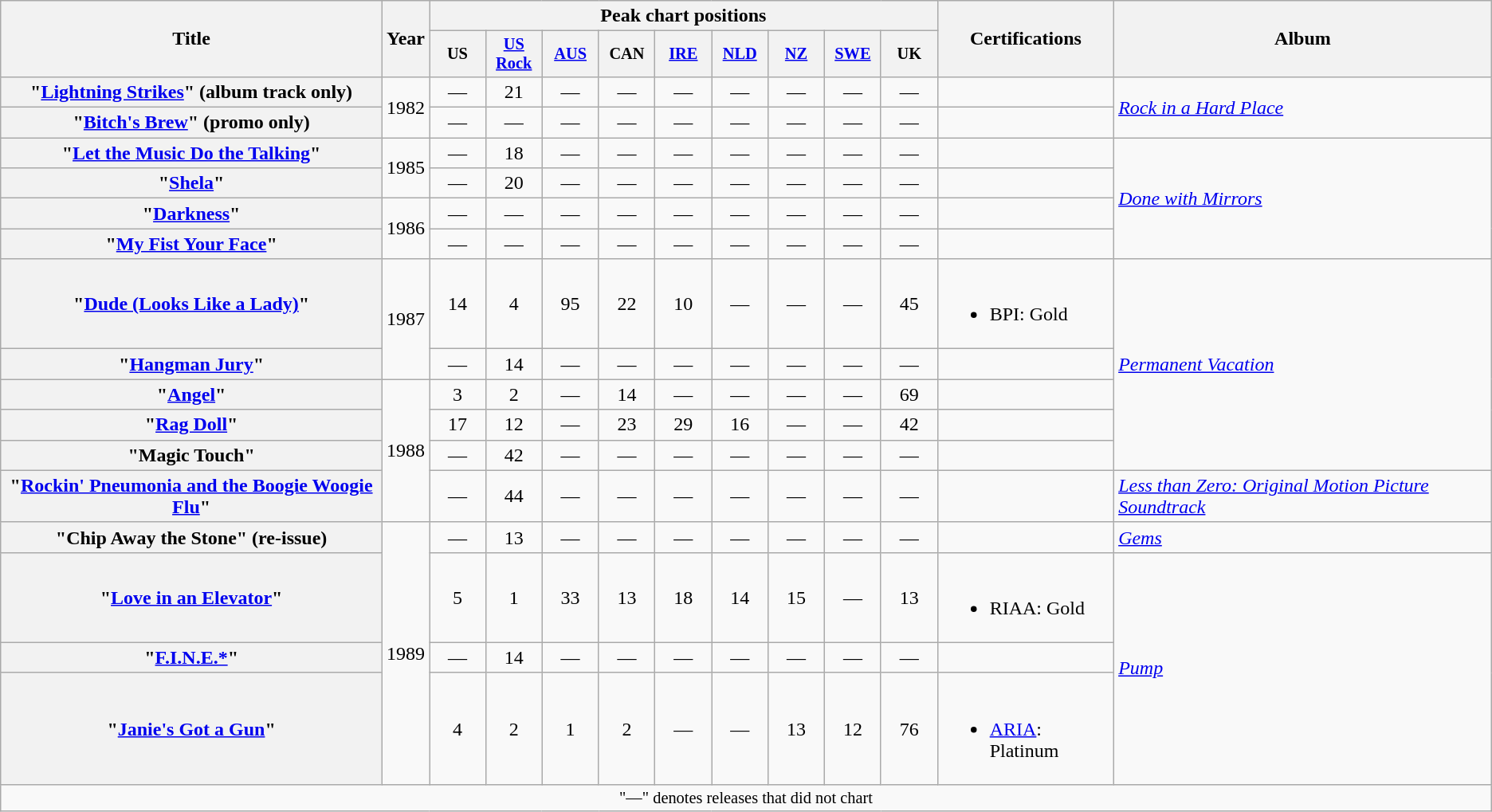<table class="wikitable plainrowheaders">
<tr>
<th rowspan="2">Title</th>
<th rowspan="2">Year</th>
<th colspan="9">Peak chart positions</th>
<th rowspan="2">Certifications</th>
<th rowspan="2">Album</th>
</tr>
<tr>
<th style="width:3em;font-size:85%">US<br></th>
<th style="width:3em;font-size:85%"><a href='#'>US Rock</a><br></th>
<th style="width:3em;font-size:85%"><a href='#'>AUS</a><br></th>
<th style="width:3em;font-size:85%">CAN<br></th>
<th style="width:3em;font-size:85%"><a href='#'>IRE</a><br></th>
<th style="width:3em;font-size:85%"><a href='#'>NLD</a><br></th>
<th style="width:3em;font-size:85%"><a href='#'>NZ</a><br></th>
<th style="width:3em;font-size:85%"><a href='#'>SWE</a><br></th>
<th style="width:3em;font-size:85%">UK<br></th>
</tr>
<tr>
<th scope="row">"<a href='#'>Lightning Strikes</a>" (album track only)</th>
<td align="center" rowspan="2">1982</td>
<td align="center">—</td>
<td align="center">21</td>
<td align="center">—</td>
<td align="center">—</td>
<td align="center">—</td>
<td align="center">—</td>
<td align="center">—</td>
<td align="center">—</td>
<td align="center">—</td>
<td></td>
<td rowspan="2"><em><a href='#'>Rock in a Hard Place</a></em></td>
</tr>
<tr>
<th scope="row">"<a href='#'>Bitch's Brew</a>" (promo only)</th>
<td align="center">—</td>
<td align="center">—</td>
<td align="center">—</td>
<td align="center">—</td>
<td align="center">—</td>
<td align="center">—</td>
<td align="center">—</td>
<td align="center">—</td>
<td align="center">—</td>
<td></td>
</tr>
<tr>
<th scope="row">"<a href='#'>Let the Music Do the Talking</a>"</th>
<td align="center" rowspan="2">1985</td>
<td align="center">—</td>
<td align="center">18</td>
<td align="center">—</td>
<td align="center">—</td>
<td align="center">—</td>
<td align="center">—</td>
<td align="center">—</td>
<td align="center">—</td>
<td align="center">—</td>
<td></td>
<td rowspan="4"><em><a href='#'>Done with Mirrors</a></em></td>
</tr>
<tr>
<th scope="row">"<a href='#'>Shela</a>"</th>
<td align="center">—</td>
<td align="center">20</td>
<td align="center">—</td>
<td align="center">—</td>
<td align="center">—</td>
<td align="center">—</td>
<td align="center">—</td>
<td align="center">—</td>
<td align="center">—</td>
<td></td>
</tr>
<tr>
<th scope="row">"<a href='#'>Darkness</a>"</th>
<td align="center" rowspan="2">1986</td>
<td align="center">—</td>
<td align="center">—</td>
<td align="center">—</td>
<td align="center">—</td>
<td align="center">—</td>
<td align="center">—</td>
<td align="center">—</td>
<td align="center">—</td>
<td align="center">—</td>
<td></td>
</tr>
<tr>
<th scope="row">"<a href='#'>My Fist Your Face</a>"</th>
<td align="center">—</td>
<td align="center">—</td>
<td align="center">—</td>
<td align="center">—</td>
<td align="center">—</td>
<td align="center">—</td>
<td align="center">—</td>
<td align="center">—</td>
<td align="center">—</td>
<td></td>
</tr>
<tr>
<th scope="row">"<a href='#'>Dude (Looks Like a Lady)</a>"</th>
<td align="center" rowspan="2">1987</td>
<td align="center">14</td>
<td align="center">4</td>
<td align="center">95</td>
<td align="center">22</td>
<td align="center">10</td>
<td align="center">—</td>
<td align="center">—</td>
<td align="center">—</td>
<td align="center">45</td>
<td><br><ul><li>BPI: Gold</li></ul></td>
<td rowspan="5"><em><a href='#'>Permanent Vacation</a></em></td>
</tr>
<tr>
<th scope="row">"<a href='#'>Hangman Jury</a>"</th>
<td align="center">—</td>
<td align="center">14</td>
<td align="center">—</td>
<td align="center">—</td>
<td align="center">—</td>
<td align="center">—</td>
<td align="center">—</td>
<td align="center">—</td>
<td align="center">—</td>
<td></td>
</tr>
<tr>
<th scope="row">"<a href='#'>Angel</a>"</th>
<td align="center" rowspan="4">1988</td>
<td align="center">3</td>
<td align="center">2</td>
<td align="center">—</td>
<td align="center">14</td>
<td align="center">—</td>
<td align="center">—</td>
<td align="center">—</td>
<td align="center">—</td>
<td align="center">69</td>
<td></td>
</tr>
<tr>
<th scope="row">"<a href='#'>Rag Doll</a>"</th>
<td align="center">17</td>
<td align="center">12</td>
<td align="center">—</td>
<td align="center">23</td>
<td align="center">29</td>
<td align="center">16</td>
<td align="center">—</td>
<td align="center">—</td>
<td align="center">42</td>
<td></td>
</tr>
<tr>
<th scope="row">"Magic Touch"</th>
<td align="center">—</td>
<td align="center">42</td>
<td align="center">—</td>
<td align="center">—</td>
<td align="center">—</td>
<td align="center">—</td>
<td align="center">—</td>
<td align="center">—</td>
<td align="center">—</td>
<td></td>
</tr>
<tr>
<th scope="row">"<a href='#'>Rockin' Pneumonia and the Boogie Woogie Flu</a>"</th>
<td align="center">—</td>
<td align="center">44</td>
<td align="center">—</td>
<td align="center">—</td>
<td align="center">—</td>
<td align="center">—</td>
<td align="center">—</td>
<td align="center">—</td>
<td align="center">—</td>
<td></td>
<td><a href='#'><em>Less than Zero: Original Motion Picture Soundtrack</em></a></td>
</tr>
<tr>
<th scope="row">"Chip Away the Stone" (re-issue)</th>
<td align="center" rowspan="4">1989</td>
<td align="center">—</td>
<td align="center">13</td>
<td align="center">—</td>
<td align="center">—</td>
<td align="center">—</td>
<td align="center">—</td>
<td align="center">—</td>
<td align="center">—</td>
<td align="center">—</td>
<td></td>
<td><em><a href='#'>Gems</a></em></td>
</tr>
<tr>
<th scope="row">"<a href='#'>Love in an Elevator</a>"</th>
<td align="center">5</td>
<td align="center">1</td>
<td align="center">33</td>
<td align="center">13</td>
<td align="center">18</td>
<td align="center">14</td>
<td align="center">15</td>
<td align="center">—</td>
<td align="center">13</td>
<td><br><ul><li>RIAA: Gold</li></ul></td>
<td rowspan="3"><em><a href='#'>Pump</a></em></td>
</tr>
<tr>
<th scope="row">"<a href='#'>F.I.N.E.*</a>"</th>
<td align="center">—</td>
<td align="center">14</td>
<td align="center">—</td>
<td align="center">—</td>
<td align="center">—</td>
<td align="center">—</td>
<td align="center">—</td>
<td align="center">—</td>
<td align="center">—</td>
<td></td>
</tr>
<tr>
<th scope="row">"<a href='#'>Janie's Got a Gun</a>"</th>
<td align="center">4</td>
<td align="center">2</td>
<td align="center">1</td>
<td align="center">2</td>
<td align="center">—</td>
<td align="center">—</td>
<td align="center">13</td>
<td align="center">12</td>
<td align="center">76</td>
<td><br><ul><li><a href='#'>ARIA</a>: Platinum</li></ul></td>
</tr>
<tr>
<td align="center" colspan="15" style="font-size: 85%">"—" denotes releases that did not chart</td>
</tr>
</table>
